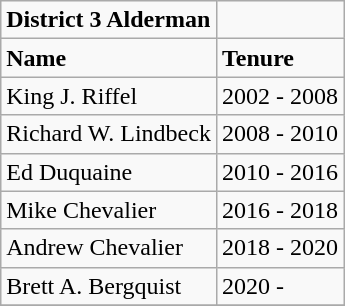<table role="presentation" class="wikitable mw-collapsible mw-collapsed">
<tr>
<td><strong>District 3 Alderman</strong></td>
</tr>
<tr>
<td><strong>Name</strong></td>
<td><strong>Tenure</strong></td>
</tr>
<tr>
<td>King J. Riffel</td>
<td>2002 - 2008</td>
</tr>
<tr>
<td>Richard W. Lindbeck</td>
<td>2008 - 2010</td>
</tr>
<tr>
<td>Ed Duquaine</td>
<td>2010 - 2016</td>
</tr>
<tr>
<td>Mike Chevalier</td>
<td>2016 - 2018</td>
</tr>
<tr>
<td>Andrew Chevalier</td>
<td>2018 - 2020</td>
</tr>
<tr>
<td>Brett A. Bergquist</td>
<td>2020 -</td>
</tr>
<tr>
</tr>
</table>
